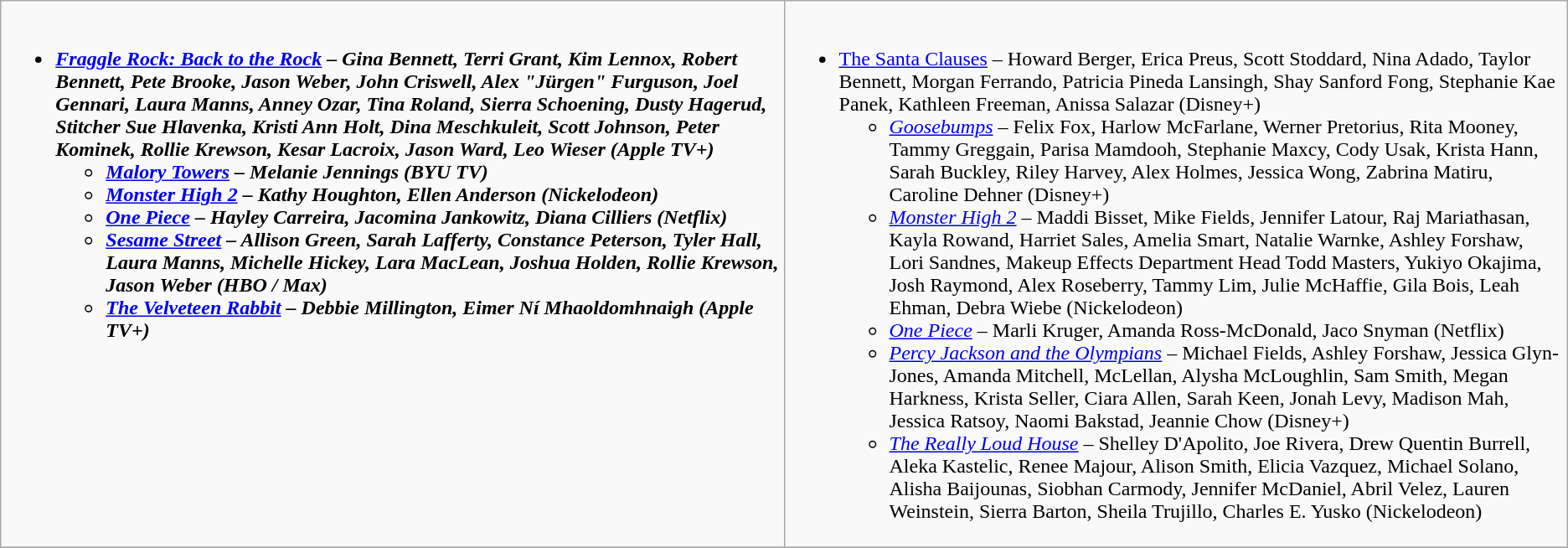<table class=wikitable>
<tr>
<td style="vertical-align:top;" width="50%"><br><ul><li><strong><em><a href='#'>Fraggle Rock: Back to the Rock</a><em> – Gina Bennett, Terri Grant, Kim Lennox, Robert Bennett, Pete Brooke, Jason Weber, John Criswell, Alex "Jürgen" Furguson, Joel Gennari, Laura Manns, Anney Ozar, Tina Roland, Sierra Schoening, Dusty Hagerud, Stitcher Sue Hlavenka, Kristi Ann Holt, Dina Meschkuleit, Scott Johnson, Peter Kominek, Rollie Krewson, Kesar Lacroix, Jason Ward, Leo Wieser (Apple TV+)<strong><ul><li></em><a href='#'>Malory Towers</a><em> – Melanie Jennings (BYU TV)</li><li></em><a href='#'>Monster High 2</a><em> – Kathy Houghton, Ellen Anderson (Nickelodeon)</li><li></em><a href='#'>One Piece</a><em> – Hayley Carreira, Jacomina Jankowitz, Diana Cilliers (Netflix)</li><li></em><a href='#'>Sesame Street</a><em> – Allison Green, Sarah Lafferty, Constance Peterson, Tyler Hall, Laura Manns, Michelle Hickey, Lara MacLean, Joshua Holden, Rollie Krewson, Jason Weber (HBO / Max)</li><li></em><a href='#'>The Velveteen Rabbit</a><em> – Debbie Millington, Eimer Ní Mhaoldomhnaigh (Apple TV+)</li></ul></li></ul></td>
<td style="vertical-align:top;" width="50%"><br><ul><li></em></strong><a href='#'>The Santa Clauses</a></em> – Howard Berger, Erica Preus, Scott Stoddard, Nina Adado, Taylor Bennett, Morgan Ferrando, Patricia Pineda Lansingh, Shay Sanford Fong, Stephanie Kae Panek, Kathleen Freeman, Anissa Salazar (Disney+)</strong><ul><li><em><a href='#'>Goosebumps</a></em> – Felix Fox, Harlow McFarlane, Werner Pretorius, Rita Mooney, Tammy Greggain, Parisa Mamdooh, Stephanie Maxcy, Cody Usak, Krista Hann, Sarah Buckley, Riley Harvey, Alex Holmes, Jessica Wong, Zabrina Matiru, Caroline Dehner (Disney+)</li><li><em><a href='#'>Monster High 2</a></em> – Maddi Bisset, Mike Fields, Jennifer Latour, Raj Mariathasan, Kayla Rowand, Harriet Sales, Amelia Smart, Natalie Warnke, Ashley Forshaw, Lori Sandnes, Makeup Effects Department Head Todd Masters, Yukiyo Okajima, Josh Raymond, Alex Roseberry, Tammy Lim, Julie McHaffie, Gila Bois, Leah Ehman, Debra Wiebe (Nickelodeon)</li><li><em><a href='#'>One Piece</a></em> – Marli Kruger, Amanda Ross-McDonald, Jaco Snyman (Netflix)</li><li><em><a href='#'>Percy Jackson and the Olympians</a></em> – Michael Fields, Ashley Forshaw, Jessica Glyn-Jones, Amanda Mitchell, McLellan, Alysha McLoughlin, Sam Smith, Megan Harkness, Krista Seller, Ciara Allen, Sarah Keen, Jonah Levy, Madison Mah, Jessica Ratsoy, Naomi Bakstad, Jeannie Chow (Disney+)</li><li><em><a href='#'>The Really Loud House</a></em> – Shelley D'Apolito, Joe Rivera, Drew Quentin Burrell, Aleka Kastelic, Renee Majour, Alison Smith, Elicia Vazquez, Michael Solano, Alisha Baijounas, Siobhan Carmody, Jennifer McDaniel, Abril Velez, Lauren Weinstein, Sierra Barton, Sheila Trujillo, Charles E. Yusko (Nickelodeon)</li></ul></li></ul></td>
</tr>
<tr>
</tr>
</table>
